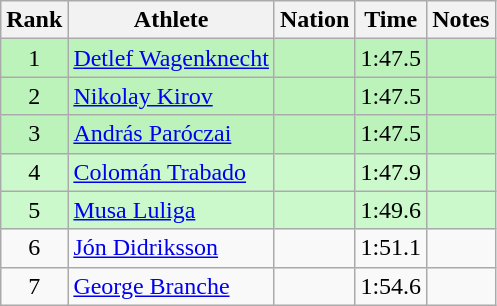<table class="wikitable sortable" style="text-align:center">
<tr>
<th>Rank</th>
<th>Athlete</th>
<th>Nation</th>
<th>Time</th>
<th>Notes</th>
</tr>
<tr bgcolor=bbf3bb>
<td>1</td>
<td align=left><a href='#'>Detlef Wagenknecht</a></td>
<td align=left></td>
<td>1:47.5</td>
<td></td>
</tr>
<tr bgcolor=bbf3bb>
<td>2</td>
<td align=left><a href='#'>Nikolay Kirov</a></td>
<td align=left></td>
<td>1:47.5</td>
<td></td>
</tr>
<tr bgcolor=bbf3bb>
<td>3</td>
<td align=left><a href='#'>András Paróczai</a></td>
<td align=left></td>
<td>1:47.5</td>
<td></td>
</tr>
<tr style="background:#ccf9cc;">
<td>4</td>
<td align=left><a href='#'>Colomán Trabado</a></td>
<td align=left></td>
<td>1:47.9</td>
<td></td>
</tr>
<tr style="background:#ccf9cc;">
<td>5</td>
<td align=left><a href='#'>Musa Luliga</a></td>
<td align=left></td>
<td>1:49.6</td>
<td></td>
</tr>
<tr>
<td>6</td>
<td align=left><a href='#'>Jón Didriksson</a></td>
<td align=left></td>
<td>1:51.1</td>
<td></td>
</tr>
<tr>
<td>7</td>
<td align=left><a href='#'>George Branche</a></td>
<td align=left></td>
<td>1:54.6</td>
<td></td>
</tr>
</table>
